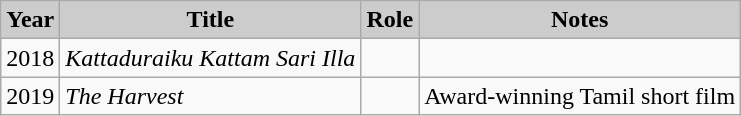<table class="wikitable">
<tr>
<th style="background:#ccc;">Year</th>
<th style="background:#ccc;">Title</th>
<th style="background:#ccc;">Role</th>
<th style="background:#ccc;">Notes</th>
</tr>
<tr>
<td>2018</td>
<td><em>Kattaduraiku Kattam Sari Illa</em></td>
<td></td>
<td></td>
</tr>
<tr>
<td>2019</td>
<td><em>The Harvest</em></td>
<td></td>
<td>Award-winning Tamil short film</td>
</tr>
</table>
